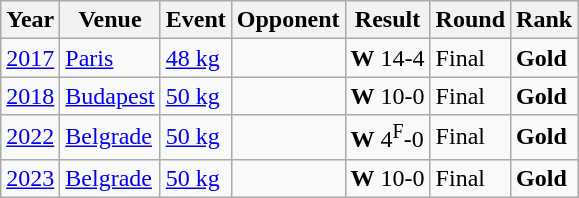<table Class="wikitable sortable">
<tr>
<th>Year</th>
<th>Venue</th>
<th>Event</th>
<th>Opponent</th>
<th>Result</th>
<th>Round</th>
<th>Rank</th>
</tr>
<tr>
<td><a href='#'>2017</a></td>
<td><a href='#'>Paris</a></td>
<td><a href='#'>48 kg</a></td>
<td></td>
<td><strong>W</strong> 14-4</td>
<td>Final</td>
<td> <strong>Gold</strong></td>
</tr>
<tr>
<td><a href='#'>2018</a></td>
<td><a href='#'>Budapest</a></td>
<td><a href='#'>50 kg</a></td>
<td></td>
<td><strong>W</strong> 10-0</td>
<td>Final</td>
<td> <strong>Gold</strong></td>
</tr>
<tr>
<td><a href='#'>2022</a></td>
<td><a href='#'>Belgrade</a></td>
<td><a href='#'>50 kg</a></td>
<td></td>
<td><strong>W</strong> 4<sup>F</sup>-0</td>
<td>Final</td>
<td> <strong>Gold</strong></td>
</tr>
<tr>
<td><a href='#'>2023</a></td>
<td><a href='#'>Belgrade</a></td>
<td><a href='#'>50 kg</a></td>
<td></td>
<td><strong>W</strong> 10-0</td>
<td>Final</td>
<td> <strong>Gold</strong></td>
</tr>
</table>
